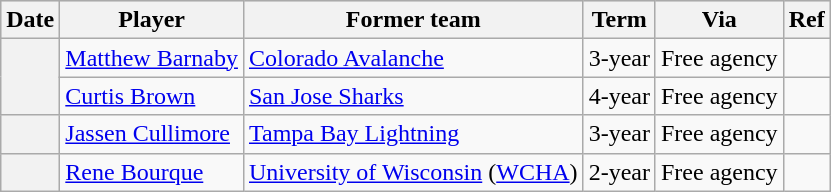<table class="wikitable plainrowheaders">
<tr style="background:#ddd; text-align:center;">
<th>Date</th>
<th>Player</th>
<th>Former team</th>
<th>Term</th>
<th>Via</th>
<th>Ref</th>
</tr>
<tr>
<th scope="row" rowspan=2></th>
<td><a href='#'>Matthew Barnaby</a></td>
<td><a href='#'>Colorado Avalanche</a></td>
<td>3-year</td>
<td>Free agency</td>
<td></td>
</tr>
<tr>
<td><a href='#'>Curtis Brown</a></td>
<td><a href='#'>San Jose Sharks</a></td>
<td>4-year</td>
<td>Free agency</td>
<td></td>
</tr>
<tr>
<th scope="row"></th>
<td><a href='#'>Jassen Cullimore</a></td>
<td><a href='#'>Tampa Bay Lightning</a></td>
<td>3-year</td>
<td>Free agency</td>
<td></td>
</tr>
<tr>
<th scope="row"></th>
<td><a href='#'>Rene Bourque</a></td>
<td><a href='#'>University of Wisconsin</a> (<a href='#'>WCHA</a>)</td>
<td>2-year</td>
<td>Free agency</td>
<td></td>
</tr>
</table>
